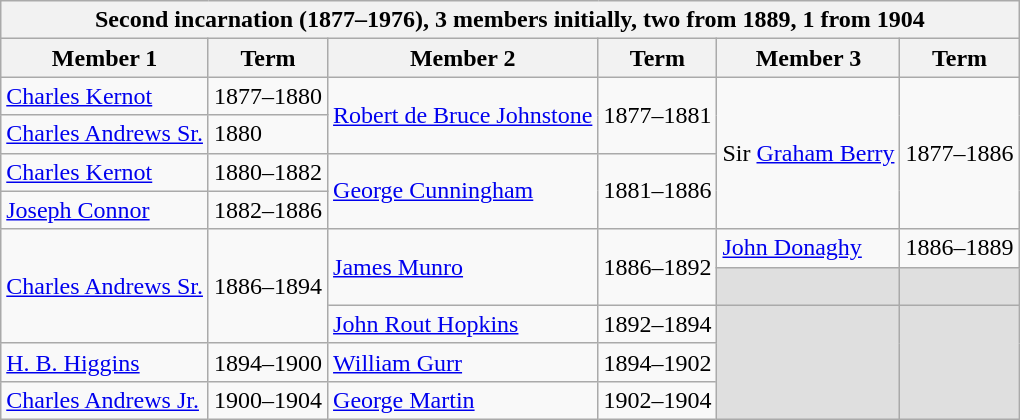<table class="wikitable">
<tr>
<th colspan="6">Second incarnation (1877–1976), 3 members initially, two from 1889, 1 from 1904</th>
</tr>
<tr>
<th>Member 1</th>
<th>Term</th>
<th>Member 2</th>
<th>Term</th>
<th>Member 3</th>
<th>Term</th>
</tr>
<tr>
<td><a href='#'>Charles Kernot</a></td>
<td>1877–1880</td>
<td rowspan=2><a href='#'>Robert de Bruce Johnstone</a></td>
<td rowspan=2>1877–1881</td>
<td rowspan=4>Sir <a href='#'>Graham Berry</a></td>
<td rowspan=4>1877–1886</td>
</tr>
<tr>
<td><a href='#'>Charles Andrews Sr.</a></td>
<td>1880</td>
</tr>
<tr>
<td><a href='#'>Charles Kernot</a></td>
<td>1880–1882</td>
<td rowspan=2><a href='#'>George Cunningham</a></td>
<td rowspan=2>1881–1886</td>
</tr>
<tr>
<td><a href='#'>Joseph Connor</a></td>
<td>1882–1886</td>
</tr>
<tr>
<td rowspan=3><a href='#'>Charles Andrews Sr.</a></td>
<td rowspan=3>1886–1894</td>
<td rowspan=2><a href='#'>James Munro</a></td>
<td rowspan=2>1886–1892</td>
<td><a href='#'>John Donaghy</a></td>
<td>1886–1889</td>
</tr>
<tr>
<td rowspan=1 bgcolor=#DFDFDF> </td>
<td rowspan=1 bgcolor=#DFDFDF> </td>
</tr>
<tr>
<td><a href='#'>John Rout Hopkins</a></td>
<td>1892–1894</td>
<td rowspan=3 bgcolor=#DFDFDF> </td>
<td rowspan=3 bgcolor=#DFDFDF> </td>
</tr>
<tr>
<td><a href='#'>H. B. Higgins</a></td>
<td>1894–1900</td>
<td><a href='#'>William Gurr</a></td>
<td>1894–1902</td>
</tr>
<tr>
<td><a href='#'>Charles Andrews Jr.</a></td>
<td>1900–1904</td>
<td><a href='#'>George Martin</a></td>
<td>1902–1904</td>
</tr>
</table>
